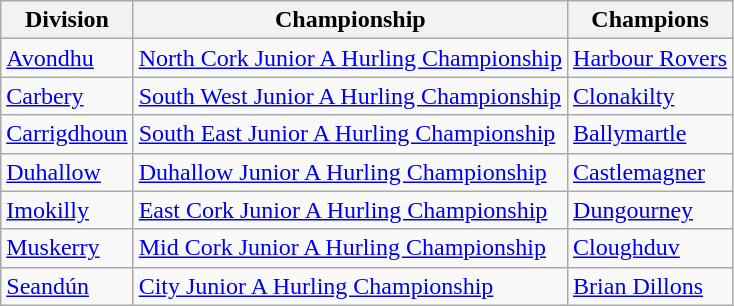<table class="wikitable">
<tr>
<th>Division</th>
<th>Championship</th>
<th>Champions</th>
</tr>
<tr>
<td><a href='#'>Avondhu</a></td>
<td><a href='#'>North Cork Junior A Hurling Championship</a></td>
<td><a href='#'>Harbour Rovers</a></td>
</tr>
<tr>
<td><a href='#'>Carbery</a></td>
<td><a href='#'>South West Junior A Hurling Championship</a></td>
<td><a href='#'>Clonakilty</a></td>
</tr>
<tr>
<td><a href='#'>Carrigdhoun</a></td>
<td><a href='#'>South East Junior A Hurling Championship</a></td>
<td><a href='#'>Ballymartle</a></td>
</tr>
<tr>
<td><a href='#'>Duhallow</a></td>
<td><a href='#'>Duhallow Junior A Hurling Championship</a></td>
<td><a href='#'>Castlemagner</a></td>
</tr>
<tr>
<td><a href='#'>Imokilly</a></td>
<td><a href='#'>East Cork Junior A Hurling Championship</a></td>
<td><a href='#'>Dungourney</a></td>
</tr>
<tr>
<td><a href='#'>Muskerry</a></td>
<td><a href='#'>Mid Cork Junior A Hurling Championship</a></td>
<td><a href='#'>Cloughduv</a></td>
</tr>
<tr>
<td><a href='#'>Seandún</a></td>
<td><a href='#'>City Junior A Hurling Championship</a></td>
<td><a href='#'>Brian Dillons</a></td>
</tr>
</table>
